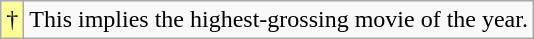<table class="wikitable">
<tr>
<td style="background-color:#FFFF99">†</td>
<td>This implies the highest-grossing movie of the year.</td>
</tr>
</table>
